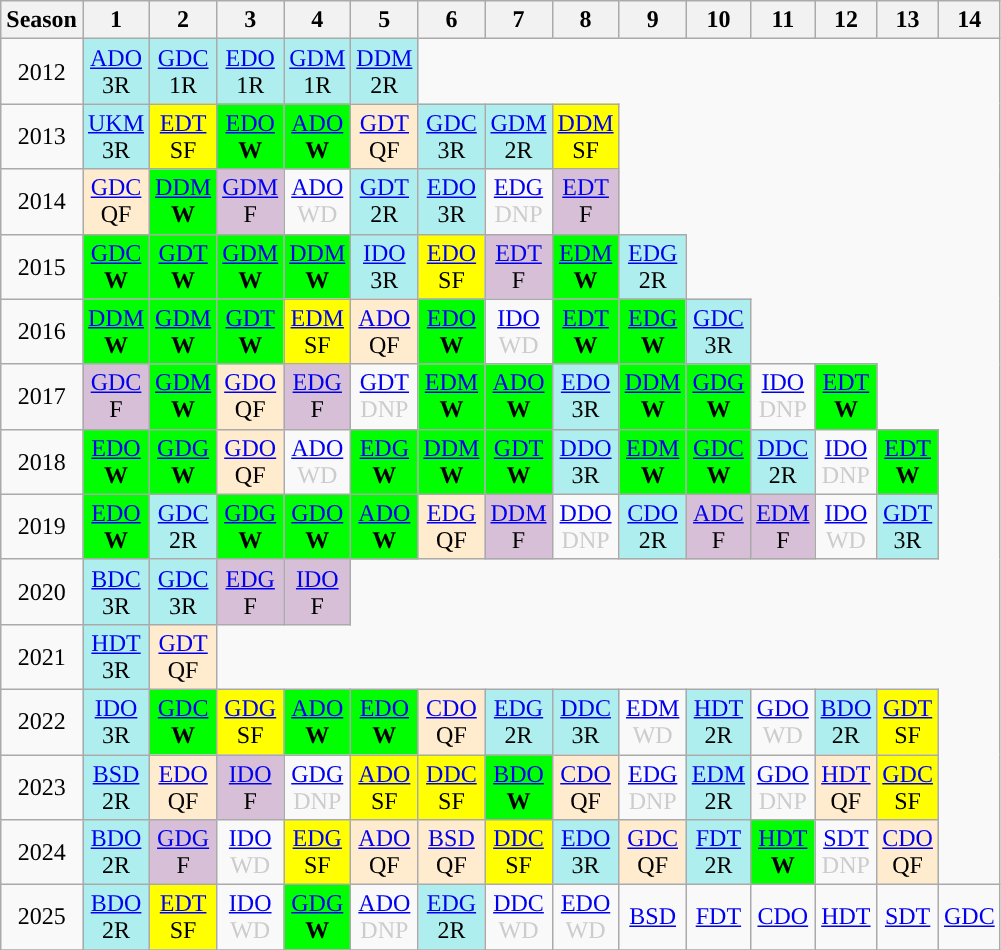<table class="wikitable" style="width:50%; margin:0">
<tr>
<th>Season</th>
<th>1</th>
<th>2</th>
<th>3</th>
<th>4</th>
<th>5</th>
<th>6</th>
<th>7</th>
<th>8</th>
<th>9</th>
<th>10</th>
<th>11</th>
<th>12</th>
<th>13</th>
<th>14</th>
</tr>
<tr>
<td style="text-align:center;"background:#efefef;">2012</td>
<td style="text-align:center; background:#afeeee;"><a href='#'>ADO</a><br>3R</td>
<td style="text-align:center; background:#afeeee;"><a href='#'>GDC</a><br>1R</td>
<td style="text-align:center; background:#afeeee;"><a href='#'>EDO</a><br>1R</td>
<td style="text-align:center; background:#afeeee;"><a href='#'>GDM</a><br>1R</td>
<td style="text-align:center; background:#afeeee;"><a href='#'>DDM</a><br>2R</td>
</tr>
<tr>
<td style="text-align:center;"background:#efefef;">2013</td>
<td style="text-align:center; background:#afeeee;"><a href='#'>UKM</a><br>3R</td>
<td style="text-align:center; background:yellow;"><a href='#'>EDT</a><br>SF</td>
<td style="text-align:center; background:lime;"><a href='#'>EDO</a><br><strong>W</strong></td>
<td style="text-align:center; background:lime;"><a href='#'>ADO</a><br><strong>W</strong></td>
<td style="text-align:center; background:#ffebcd;"><a href='#'>GDT</a><br>QF</td>
<td style="text-align:center; background:#afeeee;"><a href='#'>GDC</a><br>3R</td>
<td style="text-align:center; background:#afeeee;"><a href='#'>GDM</a><br>2R</td>
<td style="text-align:center; background:yellow;"><a href='#'>DDM</a><br>SF</td>
</tr>
<tr>
<td style="text-align:center;"background:#efefef;">2014</td>
<td style="text-align:center; background:#ffebcd;"><a href='#'>GDC</a><br>QF</td>
<td style="text-align:center; background:lime;"><a href='#'>DDM</a><br><strong>W</strong></td>
<td style="text-align:center; background:thistle;"><a href='#'>GDM</a><br>F</td>
<td style="text-align:center; color:#ccc;"><a href='#'>ADO</a><br>WD</td>
<td style="text-align:center; background:#afeeee;"><a href='#'>GDT</a><br>2R</td>
<td style="text-align:center; background:#afeeee;"><a href='#'>EDO</a><br>3R</td>
<td style="text-align:center; color:#ccc;"><a href='#'>EDG</a><br>DNP</td>
<td style="text-align:center; background:thistle;"><a href='#'>EDT</a><br>F</td>
</tr>
<tr>
<td style="text-align:center;"background:#efefef;">2015</td>
<td style="text-align:center; background:lime;"><a href='#'>GDC</a><br><strong>W</strong></td>
<td style="text-align:center; background:lime;"><a href='#'>GDT</a><br><strong>W</strong></td>
<td style="text-align:center; background:lime;"><a href='#'>GDM</a><br><strong>W</strong></td>
<td style="text-align:center; background:lime;"><a href='#'>DDM</a><br><strong>W</strong></td>
<td style="text-align:center; background:#afeeee;"><a href='#'>IDO</a><br>3R</td>
<td style="text-align:center; background:yellow;"><a href='#'>EDO</a><br>SF</td>
<td style="text-align:center; background:thistle;"><a href='#'>EDT</a><br>F</td>
<td style="text-align:center; background:lime;"><a href='#'>EDM</a><br><strong>W</strong></td>
<td style="text-align:center; background:#afeeee;"><a href='#'>EDG</a><br>2R</td>
</tr>
<tr>
<td style="text-align:center;"background:#efefef;">2016</td>
<td style="text-align:center; background:lime;"><a href='#'>DDM</a><br><strong>W</strong></td>
<td style="text-align:center; background:lime;"><a href='#'>GDM</a><br><strong>W</strong></td>
<td style="text-align:center; background:lime;"><a href='#'>GDT</a><br><strong>W</strong></td>
<td style="text-align:center; background:yellow;"><a href='#'>EDM</a><br>SF</td>
<td style="text-align:center; background:#ffebcd;"><a href='#'>ADO</a><br>QF</td>
<td style="text-align:center; background:lime;"><a href='#'>EDO</a><br><strong>W</strong></td>
<td style="text-align:center; color:#ccc;"><a href='#'>IDO</a><br>WD</td>
<td style="text-align:center; background:lime;"><a href='#'>EDT</a><br><strong>W</strong></td>
<td style="text-align:center; background:lime;"><a href='#'>EDG</a><br><strong>W</strong></td>
<td style="text-align:center; background:#afeeee;"><a href='#'>GDC</a><br>3R</td>
</tr>
<tr>
<td style="text-align:center;"background:#efefef;">2017</td>
<td style="text-align:center; background:thistle;"><a href='#'>GDC</a><br>F</td>
<td style="text-align:center; background:lime;"><a href='#'>GDM</a><br><strong>W</strong></td>
<td style="text-align:center; background:#ffebcd;"><a href='#'>GDO</a><br>QF</td>
<td style="text-align:center; background:thistle;"><a href='#'>EDG</a><br>F</td>
<td style="text-align:center; color:#ccc;"><a href='#'>GDT</a><br>DNP</td>
<td style="text-align:center; background:lime;"><a href='#'>EDM</a><br><strong>W</strong></td>
<td style="text-align:center; background:lime;"><a href='#'>ADO</a><br><strong>W</strong></td>
<td style="text-align:center; background:#afeeee;"><a href='#'>EDO</a><br>3R</td>
<td style="text-align:center; background:lime;"><a href='#'>DDM</a><br><strong>W</strong></td>
<td style="text-align:center; background:lime;"><a href='#'>GDG</a><br><strong>W</strong></td>
<td style="text-align:center; color:#ccc;"><a href='#'>IDO</a><br>DNP</td>
<td style="text-align:center; background:lime;"><a href='#'>EDT</a><br><strong>W</strong></td>
</tr>
<tr>
<td style="text-align:center;"background:#efefef;">2018</td>
<td style="text-align:center; background:lime;"><a href='#'>EDO</a><br><strong>W</strong></td>
<td style="text-align:center; background:lime;"><a href='#'>GDG</a><br><strong>W</strong></td>
<td style="text-align:center; background:#ffebcd;"><a href='#'>GDO</a><br>QF</td>
<td style="text-align:center; color:#ccc;"><a href='#'>ADO</a><br>WD</td>
<td style="text-align:center; background:lime;"><a href='#'>EDG</a><br><strong>W</strong></td>
<td style="text-align:center; background:lime;"><a href='#'>DDM</a><br><strong>W</strong></td>
<td style="text-align:center; background:lime;"><a href='#'>GDT</a><br><strong>W</strong></td>
<td style="text-align:center; background:#afeeee;"><a href='#'>DDO</a><br>3R</td>
<td style="text-align:center; background:lime;"><a href='#'>EDM</a><br><strong>W</strong></td>
<td style="text-align:center; background:lime;"><a href='#'>GDC</a><br><strong>W</strong></td>
<td style="text-align:center; background:#afeeee;"><a href='#'>DDC</a><br>2R</td>
<td style="text-align:center; color:#ccc;"><a href='#'>IDO</a><br>DNP</td>
<td style="text-align:center; background:lime;"><a href='#'>EDT</a><br><strong>W</strong></td>
</tr>
<tr>
<td style="text-align:center;"background:#efefef;">2019</td>
<td style="text-align:center; background:lime;"><a href='#'>EDO</a><br><strong>W</strong></td>
<td style="text-align:center; background:#afeeee;"><a href='#'>GDC</a><br>2R</td>
<td style="text-align:center; background:lime;"><a href='#'>GDG</a><br><strong>W</strong></td>
<td style="text-align:center; background:lime;"><a href='#'>GDO</a><br><strong>W</strong></td>
<td style="text-align:center; background:lime;"><a href='#'>ADO</a><br><strong>W</strong></td>
<td style="text-align:center; background:#ffebcd;"><a href='#'>EDG</a><br>QF</td>
<td style="text-align:center; background:thistle;"><a href='#'>DDM</a><br>F</td>
<td style="text-align:center; color:#ccc;"><a href='#'>DDO</a><br>DNP</td>
<td style="text-align:center; background:#afeeee;"><a href='#'>CDO</a><br>2R</td>
<td style="text-align:center; background:thistle;"><a href='#'>ADC</a><br>F</td>
<td style="text-align:center; background:thistle;"><a href='#'>EDM</a><br>F</td>
<td style="text-align:center; color:#ccc;"><a href='#'>IDO</a><br>WD</td>
<td style="text-align:center; background:#afeeee;"><a href='#'>GDT</a><br>3R</td>
</tr>
<tr>
<td style="text-align:center;"background:#efefef;">2020</td>
<td style="text-align:center; background:#afeeee;"><a href='#'>BDC</a><br>3R</td>
<td style="text-align:center; background:#afeeee;"><a href='#'>GDC</a><br>3R</td>
<td style="text-align:center; background:thistle;"><a href='#'>EDG</a><br>F</td>
<td style="text-align:center; background:thistle;"><a href='#'>IDO</a><br>F</td>
</tr>
<tr>
<td style="text-align:center;"background:#efefef;">2021</td>
<td style="text-align:center; background:#afeeee;"><a href='#'>HDT</a><br>3R</td>
<td style="text-align:center; background:#ffebcd;"><a href='#'>GDT</a><br>QF</td>
</tr>
<tr>
<td style="text-align:center;"background:#efefef;">2022</td>
<td style="text-align:center; background:#afeeee;"><a href='#'>IDO</a><br>3R</td>
<td style="text-align:center; background:lime;"><a href='#'>GDC</a><br><strong>W</strong></td>
<td style="text-align:center; background:yellow;"><a href='#'>GDG</a><br>SF</td>
<td style="text-align:center; background:lime;"><a href='#'>ADO</a><br><strong>W</strong></td>
<td style="text-align:center; background:lime;"><a href='#'>EDO</a><br><strong>W</strong></td>
<td style="text-align:center; background:#ffebcd;"><a href='#'>CDO</a><br>QF</td>
<td style="text-align:center; background:#afeeee;"><a href='#'>EDG</a><br>2R</td>
<td style="text-align:center; background:#afeeee;"><a href='#'>DDC</a><br>3R</td>
<td style="text-align:center; color:#ccc;"><a href='#'>EDM</a><br>WD</td>
<td style="text-align:center; background:#afeeee;"><a href='#'>HDT</a><br>2R</td>
<td style="text-align:center; color:#ccc;"><a href='#'>GDO</a><br>WD</td>
<td style="text-align:center; background:#afeeee;"><a href='#'>BDO</a><br>2R</td>
<td style="text-align:center; background:yellow;"><a href='#'>GDT</a><br>SF</td>
</tr>
<tr>
<td style="text-align:center;"background:#efefef;">2023</td>
<td style="text-align:center; background:#afeeee;"><a href='#'>BSD</a><br>2R</td>
<td style="text-align:center; background:#ffebcd;"><a href='#'>EDO</a><br>QF</td>
<td style="text-align:center; background:thistle;"><a href='#'>IDO</a><br>F</td>
<td style="text-align:center; color:#ccc;"><a href='#'>GDG</a><br>DNP</td>
<td style="text-align:center; background:yellow;"><a href='#'>ADO</a><br>SF</td>
<td style="text-align:center; background:yellow;"><a href='#'>DDC</a><br>SF</td>
<td style="text-align:center; background:lime;"><a href='#'>BDO</a><br><strong>W</strong></td>
<td style="text-align:center; background:#ffebcd;"><a href='#'>CDO</a><br>QF</td>
<td style="text-align:center ;color:#ccc;"><a href='#'>EDG</a><br>DNP</td>
<td style="text-align:center; background:#afeeee;"><a href='#'>EDM</a><br>2R</td>
<td style="text-align:center ;color:#ccc;"><a href='#'>GDO</a><br>DNP</td>
<td style="text-align:center; background:#ffebcd;"><a href='#'>HDT</a><br>QF</td>
<td style="text-align:center; background:yellow;"><a href='#'>GDC</a><br>SF</td>
</tr>
<tr>
<td style="text-align:center;"background:#efefef;">2024</td>
<td style="text-align:center; background:#afeeee;"><a href='#'>BDO</a><br>2R</td>
<td style="text-align:center; background:thistle;"><a href='#'>GDG</a><br>F</td>
<td style="text-align:center; color:#ccc;"><a href='#'>IDO</a><br>WD</td>
<td style="text-align:center; background:yellow;"><a href='#'>EDG</a><br>SF</td>
<td style="text-align:center; background:#ffebcd"><a href='#'>ADO</a><br>QF</td>
<td style="text-align:center; background:#ffebcd"><a href='#'>BSD</a><br>QF</td>
<td style="text-align:center; background:yellow;"><a href='#'>DDC</a><br>SF</td>
<td style="text-align:center; background:#afeeee;"><a href='#'>EDO</a><br>3R</td>
<td style="text-align:center; background:#ffebcd;"><a href='#'>GDC</a><br>QF</td>
<td style="text-align:center; background:#afeeee;"><a href='#'>FDT</a><br>2R</td>
<td style="text-align:center; background:lime;"><a href='#'>HDT</a><br><strong>W</strong></td>
<td style="text-align:center; color:#ccc;"><a href='#'>SDT</a><br>DNP</td>
<td style="text-align:center; background:#ffebcd;"><a href='#'>CDO</a><br>QF</td>
</tr>
<tr>
<td style="text-align:center;"background:#efefef;">2025</td>
<td style="text-align:center; background:#afeeee;"><a href='#'>BDO</a><br>2R</td>
<td style="text-align:center; background:yellow;"><a href='#'>EDT</a><br>SF</td>
<td style="text-align:center; color:#ccc;"><a href='#'>IDO</a><br>WD</td>
<td style="text-align:center; background:lime;"><a href='#'>GDG</a><br><strong>W</strong></td>
<td style="text-align:center; color:#ccc;"><a href='#'>ADO</a><br>DNP</td>
<td style="text-align:center; background:#afeeee;"><a href='#'>EDG</a><br>2R</td>
<td style="text-align:center; color:#ccc;"><a href='#'>DDC</a><br>WD</td>
<td style="text-align:center; color:#ccc;"><a href='#'>EDO</a><br>WD</td>
<td style="text-align:center; color:#ccc;"><a href='#'>BSD</a><br></td>
<td style="text-align:center; color:#ccc;"><a href='#'>FDT</a><br></td>
<td style="text-align:center; color:#ccc;"><a href='#'>CDO</a><br></td>
<td style="text-align:center; color:#ccc;"><a href='#'>HDT</a><br></td>
<td style="text-align:center; color:#ccc;"><a href='#'>SDT</a><br></td>
<td style="text-align:center; color:#ccc;"><a href='#'>GDC</a><br></td>
</tr>
<tr>
</tr>
</table>
